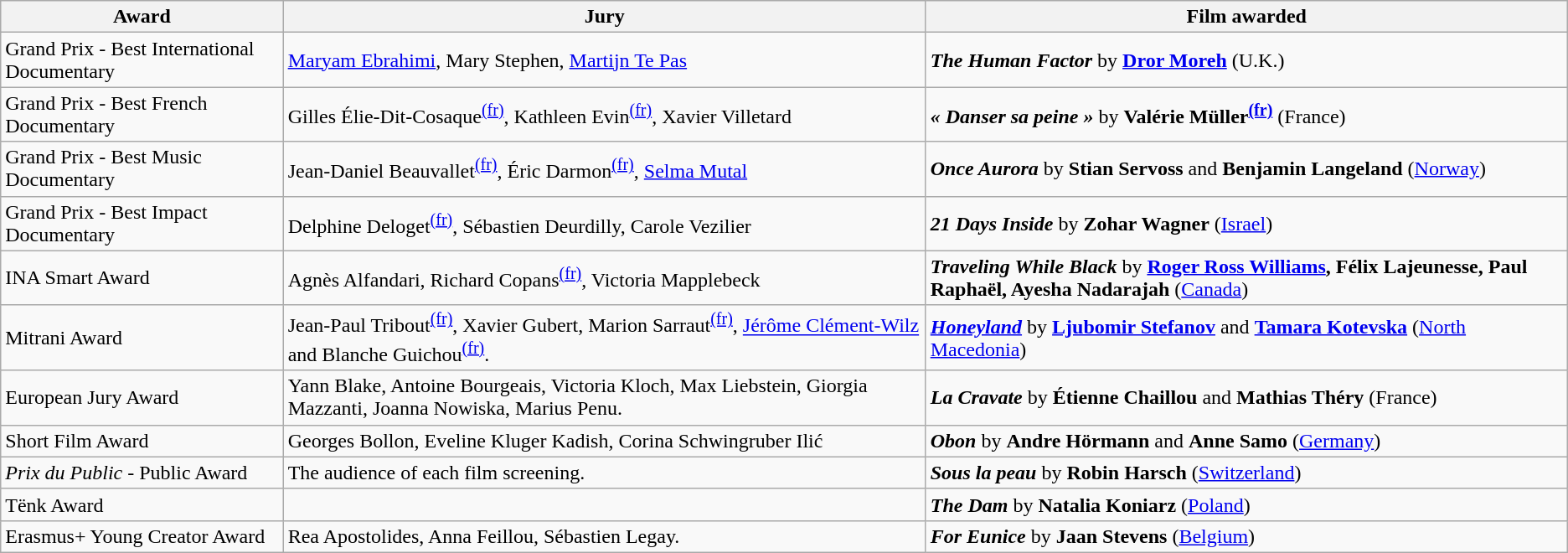<table class="wikitable">
<tr>
<th>Award</th>
<th>Jury</th>
<th>Film awarded</th>
</tr>
<tr>
<td>Grand Prix - Best International Documentary</td>
<td><a href='#'>Maryam Ebrahimi</a>, Mary Stephen, <a href='#'>Martijn Te Pas</a></td>
<td><strong><em>The Human Factor</em></strong> by <strong><a href='#'>Dror Moreh</a></strong> (U.K.)</td>
</tr>
<tr>
<td>Grand Prix - Best French Documentary</td>
<td>Gilles Élie-Dit-Cosaque<sup><a href='#'>(fr)</a></sup>, Kathleen Evin<sup><a href='#'>(fr)</a></sup>, Xavier Villetard</td>
<td><strong><em>« Danser sa peine »</em></strong> by <strong>Valérie Müller<sup><a href='#'>(fr)</a></sup></strong> (France)</td>
</tr>
<tr>
<td>Grand Prix - Best Music Documentary</td>
<td>Jean-Daniel Beauvallet<sup><a href='#'>(fr)</a></sup>, Éric Darmon<sup><a href='#'>(fr)</a></sup>, <a href='#'>Selma Mutal</a></td>
<td><strong><em>Once Aurora</em></strong> by <strong>Stian Servoss</strong> and <strong>Benjamin Langeland</strong> (<a href='#'>Norway</a>)</td>
</tr>
<tr>
<td>Grand Prix - Best Impact Documentary</td>
<td>Delphine Deloget<sup><a href='#'>(fr)</a></sup>, Sébastien Deurdilly, Carole Vezilier</td>
<td><strong><em>21 Days Inside</em></strong> by <strong>Zohar Wagner</strong> (<a href='#'>Israel</a>)</td>
</tr>
<tr>
<td>INA Smart Award</td>
<td>Agnès Alfandari, Richard Copans<sup><a href='#'>(fr)</a></sup>, Victoria Mapplebeck</td>
<td><strong><em>Traveling While Black</em></strong> by <strong><a href='#'>Roger Ross Williams</a>, Félix Lajeunesse, Paul Raphaël, Ayesha Nadarajah</strong> (<a href='#'>Canada</a>)</td>
</tr>
<tr>
<td>Mitrani Award</td>
<td>Jean-Paul Tribout<sup><a href='#'>(fr)</a></sup>, Xavier Gubert, Marion Sarraut<sup><a href='#'>(fr)</a></sup>, <a href='#'>Jérôme Clément-Wilz</a> and Blanche Guichou<sup><a href='#'>(fr)</a></sup>.</td>
<td><strong><em><a href='#'>Honeyland</a></em></strong> by <strong><a href='#'>Ljubomir Stefanov</a></strong> and <strong><a href='#'>Tamara Kotevska</a></strong> (<a href='#'>North Macedonia</a>)</td>
</tr>
<tr>
<td>European Jury Award</td>
<td>Yann Blake, Antoine Bourgeais, Victoria Kloch, Max Liebstein, Giorgia Mazzanti, Joanna Nowiska, Marius Penu.</td>
<td><strong><em>La Cravate</em></strong> by <strong>Étienne Chaillou</strong> and <strong>Mathias Théry</strong> (France)</td>
</tr>
<tr>
<td>Short Film Award</td>
<td>Georges Bollon, Eveline Kluger Kadish, Corina Schwingruber Ilić</td>
<td><strong><em>Obon</em></strong> by <strong>Andre Hörmann</strong> and <strong>Anne Samo</strong> (<a href='#'>Germany</a>)</td>
</tr>
<tr>
<td><em>Prix du Public</em> - Public Award</td>
<td>The audience of each film screening.</td>
<td><strong><em>Sous la peau</em></strong> by <strong>Robin Harsch</strong> (<a href='#'>Switzerland</a>)</td>
</tr>
<tr>
<td>Tënk Award</td>
<td></td>
<td><strong><em>The Dam</em></strong> by <strong>Natalia Koniarz</strong> (<a href='#'>Poland</a>)</td>
</tr>
<tr>
<td>Erasmus+ Young Creator Award</td>
<td>Rea Apostolides, Anna Feillou, Sébastien Legay.</td>
<td><strong><em>For Eunice</em></strong> by <strong>Jaan Stevens</strong> (<a href='#'>Belgium</a>)</td>
</tr>
</table>
